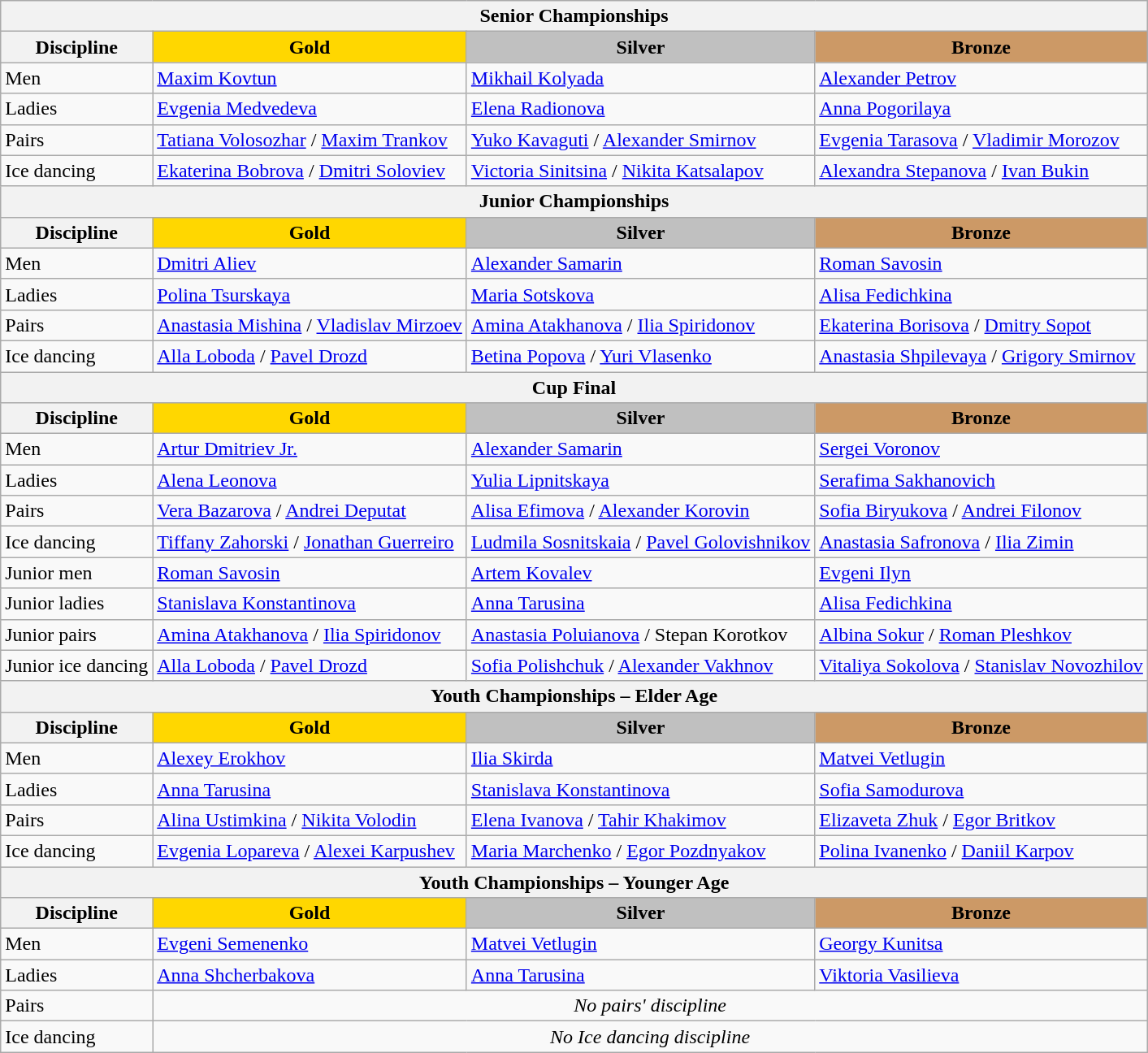<table class="wikitable">
<tr>
<th colspan=4>Senior Championships</th>
</tr>
<tr>
<th>Discipline</th>
<td align=center bgcolor=gold><strong>Gold</strong></td>
<td align=center bgcolor=silver><strong>Silver</strong></td>
<td align=center bgcolor=cc9966><strong>Bronze</strong></td>
</tr>
<tr>
<td>Men</td>
<td><a href='#'>Maxim Kovtun</a></td>
<td><a href='#'>Mikhail Kolyada</a></td>
<td><a href='#'>Alexander Petrov</a></td>
</tr>
<tr>
<td>Ladies</td>
<td><a href='#'>Evgenia Medvedeva</a></td>
<td><a href='#'>Elena Radionova</a></td>
<td><a href='#'>Anna Pogorilaya</a></td>
</tr>
<tr>
<td>Pairs</td>
<td><a href='#'>Tatiana Volosozhar</a> / <a href='#'>Maxim Trankov</a></td>
<td><a href='#'>Yuko Kavaguti</a> / <a href='#'>Alexander Smirnov</a></td>
<td><a href='#'>Evgenia Tarasova</a> / <a href='#'>Vladimir Morozov</a></td>
</tr>
<tr>
<td>Ice dancing</td>
<td><a href='#'>Ekaterina Bobrova</a> / <a href='#'>Dmitri Soloviev</a></td>
<td><a href='#'>Victoria Sinitsina</a> / <a href='#'>Nikita Katsalapov</a></td>
<td><a href='#'>Alexandra Stepanova</a> / <a href='#'>Ivan Bukin</a></td>
</tr>
<tr>
<th colspan=4>Junior Championships</th>
</tr>
<tr>
<th>Discipline</th>
<td align=center bgcolor=gold><strong>Gold</strong></td>
<td align=center bgcolor=silver><strong>Silver</strong></td>
<td align=center bgcolor=cc9966><strong>Bronze</strong></td>
</tr>
<tr>
<td>Men</td>
<td><a href='#'>Dmitri Aliev</a></td>
<td><a href='#'>Alexander Samarin</a></td>
<td><a href='#'>Roman Savosin</a></td>
</tr>
<tr>
<td>Ladies</td>
<td><a href='#'>Polina Tsurskaya</a></td>
<td><a href='#'>Maria Sotskova</a></td>
<td><a href='#'>Alisa Fedichkina</a></td>
</tr>
<tr>
<td>Pairs</td>
<td><a href='#'>Anastasia Mishina</a> / <a href='#'>Vladislav Mirzoev</a></td>
<td><a href='#'>Amina Atakhanova</a> / <a href='#'>Ilia Spiridonov</a></td>
<td><a href='#'>Ekaterina Borisova</a> / <a href='#'>Dmitry Sopot</a></td>
</tr>
<tr>
<td>Ice dancing</td>
<td><a href='#'>Alla Loboda</a> / <a href='#'>Pavel Drozd</a></td>
<td><a href='#'>Betina Popova</a> / <a href='#'>Yuri Vlasenko</a></td>
<td><a href='#'>Anastasia Shpilevaya</a> / <a href='#'>Grigory Smirnov</a></td>
</tr>
<tr>
<th colspan=4>Cup Final</th>
</tr>
<tr>
<th>Discipline</th>
<td align=center bgcolor=gold><strong>Gold</strong></td>
<td align=center bgcolor=silver><strong>Silver</strong></td>
<td align=center bgcolor=cc9966><strong>Bronze</strong></td>
</tr>
<tr>
<td>Men</td>
<td><a href='#'>Artur Dmitriev Jr.</a></td>
<td><a href='#'>Alexander Samarin</a></td>
<td><a href='#'>Sergei Voronov</a></td>
</tr>
<tr>
<td>Ladies</td>
<td><a href='#'>Alena Leonova</a></td>
<td><a href='#'>Yulia Lipnitskaya</a></td>
<td><a href='#'>Serafima Sakhanovich</a></td>
</tr>
<tr>
<td>Pairs</td>
<td><a href='#'>Vera Bazarova</a> / <a href='#'>Andrei Deputat</a></td>
<td><a href='#'>Alisa Efimova</a> / <a href='#'>Alexander Korovin</a></td>
<td><a href='#'>Sofia Biryukova</a> / <a href='#'>Andrei Filonov</a></td>
</tr>
<tr>
<td>Ice dancing</td>
<td><a href='#'>Tiffany Zahorski</a> / <a href='#'>Jonathan Guerreiro</a></td>
<td><a href='#'>Ludmila Sosnitskaia</a> / <a href='#'>Pavel Golovishnikov</a></td>
<td><a href='#'>Anastasia Safronova</a> / <a href='#'>Ilia Zimin</a></td>
</tr>
<tr>
<td>Junior men</td>
<td><a href='#'>Roman Savosin</a></td>
<td><a href='#'>Artem Kovalev</a></td>
<td><a href='#'>Evgeni Ilyn</a></td>
</tr>
<tr>
<td>Junior ladies</td>
<td><a href='#'>Stanislava Konstantinova</a></td>
<td><a href='#'>Anna Tarusina</a></td>
<td><a href='#'>Alisa Fedichkina</a></td>
</tr>
<tr>
<td>Junior pairs</td>
<td><a href='#'>Amina Atakhanova</a> / <a href='#'>Ilia Spiridonov</a></td>
<td><a href='#'>Anastasia Poluianova</a> / Stepan Korotkov</td>
<td><a href='#'>Albina Sokur</a> / <a href='#'>Roman Pleshkov</a></td>
</tr>
<tr>
<td>Junior ice dancing</td>
<td><a href='#'>Alla Loboda</a> / <a href='#'>Pavel Drozd</a></td>
<td><a href='#'>Sofia Polishchuk</a> / <a href='#'>Alexander Vakhnov</a></td>
<td><a href='#'>Vitaliya Sokolova</a> / <a href='#'>Stanislav Novozhilov</a></td>
</tr>
<tr>
<th colspan=4>Youth Championships – Elder Age</th>
</tr>
<tr>
<th>Discipline</th>
<td align=center bgcolor=gold><strong>Gold</strong></td>
<td align=center bgcolor=silver><strong>Silver</strong></td>
<td align=center bgcolor=cc9966><strong>Bronze</strong></td>
</tr>
<tr>
<td>Men</td>
<td><a href='#'>Alexey Erokhov</a></td>
<td><a href='#'>Ilia Skirda</a></td>
<td><a href='#'>Matvei Vetlugin</a></td>
</tr>
<tr>
<td>Ladies</td>
<td><a href='#'>Anna Tarusina</a></td>
<td><a href='#'>Stanislava Konstantinova</a></td>
<td><a href='#'>Sofia Samodurova</a></td>
</tr>
<tr>
<td>Pairs</td>
<td><a href='#'>Alina Ustimkina</a> / <a href='#'>Nikita Volodin</a></td>
<td><a href='#'>Elena Ivanova</a> / <a href='#'>Tahir Khakimov</a></td>
<td><a href='#'>Elizaveta Zhuk</a> / <a href='#'>Egor Britkov</a></td>
</tr>
<tr>
<td>Ice dancing</td>
<td><a href='#'>Evgenia Lopareva</a> / <a href='#'>Alexei Karpushev</a></td>
<td><a href='#'>Maria Marchenko</a> / <a href='#'>Egor Pozdnyakov</a></td>
<td><a href='#'>Polina Ivanenko</a> / <a href='#'>Daniil Karpov</a></td>
</tr>
<tr>
<th colspan=4>Youth Championships – Younger Age</th>
</tr>
<tr>
<th>Discipline</th>
<td align=center bgcolor=gold><strong>Gold</strong></td>
<td align=center bgcolor=silver><strong>Silver</strong></td>
<td align=center bgcolor=cc9966><strong>Bronze</strong></td>
</tr>
<tr>
<td>Men</td>
<td><a href='#'>Evgeni Semenenko</a></td>
<td><a href='#'>Matvei Vetlugin</a></td>
<td><a href='#'>Georgy Kunitsa</a></td>
</tr>
<tr>
<td>Ladies</td>
<td><a href='#'>Anna Shcherbakova</a></td>
<td><a href='#'>Anna Tarusina</a></td>
<td><a href='#'>Viktoria Vasilieva</a></td>
</tr>
<tr>
<td>Pairs</td>
<td colspan=3 align=center><em>No pairs' discipline</em></td>
</tr>
<tr>
<td>Ice dancing</td>
<td colspan=3 align=center><em>No Ice dancing discipline</em></td>
</tr>
</table>
